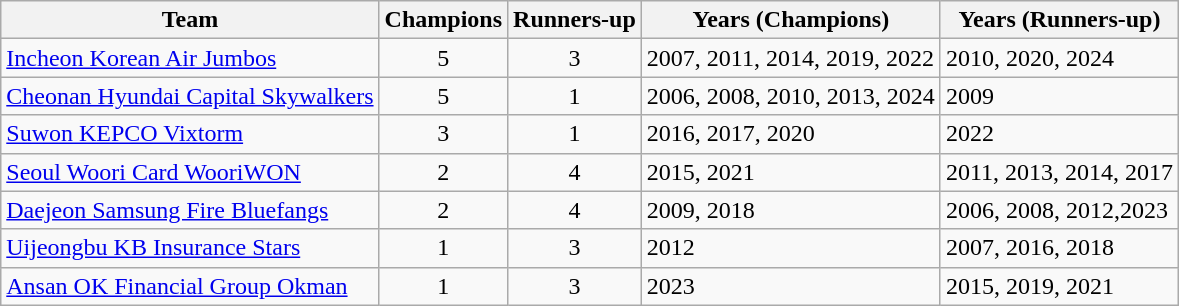<table class="wikitable sortable">
<tr>
<th>Team</th>
<th>Champions</th>
<th>Runners-up</th>
<th>Years (Champions)</th>
<th>Years (Runners-up)</th>
</tr>
<tr>
<td><a href='#'>Incheon Korean Air Jumbos</a></td>
<td align="center">5</td>
<td align="center">3</td>
<td>2007, 2011, 2014, 2019, 2022</td>
<td>2010, 2020, 2024</td>
</tr>
<tr>
<td><a href='#'>Cheonan Hyundai Capital Skywalkers</a></td>
<td align="center">5</td>
<td align="center">1</td>
<td>2006, 2008, 2010, 2013, 2024</td>
<td>2009</td>
</tr>
<tr>
<td><a href='#'>Suwon KEPCO Vixtorm</a></td>
<td align="center">3</td>
<td align="center">1</td>
<td>2016, 2017, 2020</td>
<td>2022</td>
</tr>
<tr>
<td><a href='#'>Seoul Woori Card WooriWON</a></td>
<td align="center">2</td>
<td align="center">4</td>
<td>2015, 2021</td>
<td>2011, 2013, 2014, 2017</td>
</tr>
<tr>
<td><a href='#'>Daejeon Samsung Fire Bluefangs</a></td>
<td align="center">2</td>
<td align="center">4</td>
<td>2009, 2018</td>
<td>2006, 2008, 2012,2023</td>
</tr>
<tr>
<td><a href='#'>Uijeongbu KB Insurance Stars</a></td>
<td align="center">1</td>
<td align="center">3</td>
<td>2012</td>
<td>2007, 2016, 2018</td>
</tr>
<tr>
<td><a href='#'>Ansan OK Financial Group Okman</a></td>
<td align="center">1</td>
<td align="center">3</td>
<td>2023</td>
<td>2015, 2019, 2021</td>
</tr>
</table>
